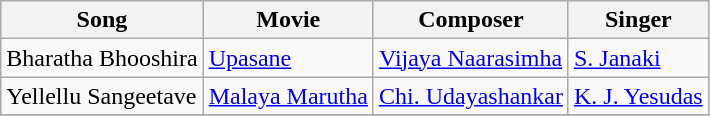<table class="wikitable">
<tr>
<th>Song</th>
<th>Movie</th>
<th>Composer</th>
<th>Singer</th>
</tr>
<tr>
<td>Bharatha Bhooshira</td>
<td><a href='#'>Upasane</a></td>
<td><a href='#'>Vijaya Naarasimha</a></td>
<td><a href='#'>S. Janaki</a></td>
</tr>
<tr>
<td>Yellellu Sangeetave</td>
<td><a href='#'>Malaya Marutha</a></td>
<td><a href='#'>Chi. Udayashankar</a></td>
<td><a href='#'>K. J. Yesudas</a></td>
</tr>
<tr>
</tr>
</table>
